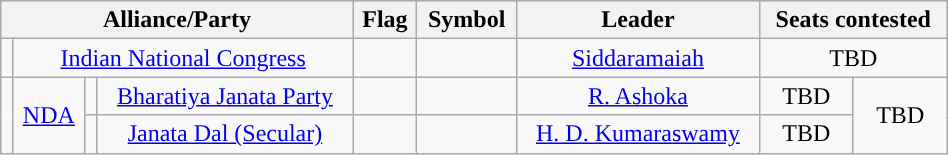<table class="wikitable sortable" width="50%" style="text-align:center;">
<tr>
<th colspan=4>Alliance/Party</th>
<th>Flag</th>
<th>Symbol</th>
<th>Leader</th>
<th colspan=4>Seats contested</th>
</tr>
<tr>
<td style="text-align:center; background:"></td>
<td colspan=3><a href='#'>Indian National Congress</a></td>
<td></td>
<td></td>
<td><a href='#'>Siddaramaiah</a></td>
<td colspan=3>TBD</td>
</tr>
<tr>
<td rowspan=2 style="text-align:center; background:"></td>
<td rowspan=2><a href='#'>NDA</a></td>
<td style="text-align:center; background:"></td>
<td><a href='#'>Bharatiya Janata Party</a></td>
<td></td>
<td></td>
<td><a href='#'>R. Ashoka</a></td>
<td>TBD</td>
<td rowspan=2>TBD</td>
</tr>
<tr>
<td style="text-align:center; background:"></td>
<td><a href='#'>Janata Dal (Secular)</a></td>
<td></td>
<td></td>
<td><a href='#'>H. D. Kumaraswamy</a></td>
<td>TBD</td>
</tr>
</table>
